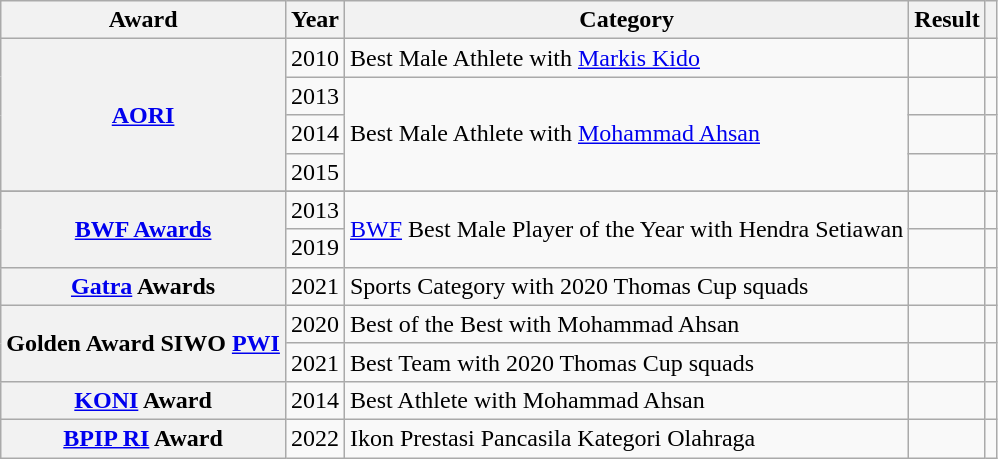<table class="wikitable plainrowheaders sortable">
<tr>
<th scope="col">Award</th>
<th scope="col">Year</th>
<th scope="col">Category</th>
<th scope="col">Result</th>
<th scope="col" class="unsortable"></th>
</tr>
<tr>
<th scope="row" rowspan="4"><a href='#'>AORI</a></th>
<td>2010</td>
<td>Best Male Athlete with <a href='#'>Markis Kido</a></td>
<td></td>
<td></td>
</tr>
<tr>
<td>2013</td>
<td rowspan="3">Best Male Athlete with <a href='#'>Mohammad Ahsan</a></td>
<td></td>
<td></td>
</tr>
<tr>
<td>2014</td>
<td></td>
<td></td>
</tr>
<tr>
<td>2015</td>
<td></td>
<td></td>
</tr>
<tr>
</tr>
<tr>
<th scope="row" rowspan="2"><a href='#'>BWF Awards</a></th>
<td>2013</td>
<td rowspan="2"><a href='#'>BWF</a> Best Male Player of the Year with Hendra Setiawan</td>
<td></td>
<td></td>
</tr>
<tr>
<td>2019</td>
<td></td>
<td></td>
</tr>
<tr>
<th scope="row"><a href='#'>Gatra</a> Awards</th>
<td>2021</td>
<td>Sports Category with 2020 Thomas Cup squads</td>
<td></td>
<td></td>
</tr>
<tr>
<th rowspan="2" scope="row">Golden Award SIWO <a href='#'>PWI</a></th>
<td>2020</td>
<td>Best of the Best with Mohammad Ahsan</td>
<td></td>
<td></td>
</tr>
<tr>
<td>2021</td>
<td>Best Team with 2020 Thomas Cup squads</td>
<td></td>
<td></td>
</tr>
<tr>
<th scope="row"><a href='#'>KONI</a> Award</th>
<td>2014</td>
<td>Best Athlete with Mohammad Ahsan</td>
<td></td>
<td></td>
</tr>
<tr>
<th scope="row"><a href='#'>BPIP RI</a> Award</th>
<td>2022</td>
<td>Ikon Prestasi Pancasila Kategori Olahraga</td>
<td></td>
<td></td>
</tr>
</table>
